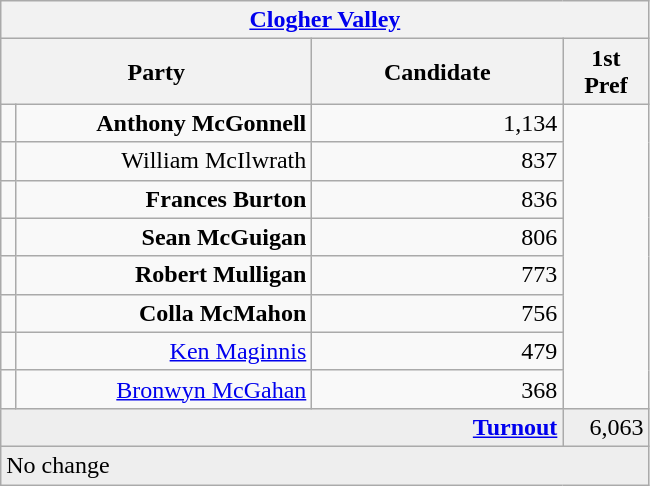<table class="wikitable">
<tr>
<th colspan="4" align="center"><a href='#'>Clogher Valley</a></th>
</tr>
<tr>
<th colspan="2" align="center" width=200>Party</th>
<th width=160>Candidate</th>
<th width=50>1st Pref</th>
</tr>
<tr>
<td></td>
<td align="right"><strong>Anthony McGonnell</strong></td>
<td align="right">1,134</td>
</tr>
<tr>
<td></td>
<td align="right">William McIlwrath</td>
<td align="right">837</td>
</tr>
<tr>
<td></td>
<td align="right"><strong>Frances Burton</strong></td>
<td align="right">836</td>
</tr>
<tr>
<td></td>
<td align="right"><strong>Sean McGuigan</strong></td>
<td align="right">806</td>
</tr>
<tr>
<td></td>
<td align="right"><strong>Robert Mulligan</strong></td>
<td align="right">773</td>
</tr>
<tr>
<td></td>
<td align="right"><strong>Colla McMahon</strong></td>
<td align="right">756</td>
</tr>
<tr>
<td></td>
<td align="right"><a href='#'>Ken Maginnis</a></td>
<td align="right">479</td>
</tr>
<tr>
<td></td>
<td align="right"><a href='#'>Bronwyn McGahan</a></td>
<td align="right">368</td>
</tr>
<tr bgcolor="EEEEEE">
<td colspan=3 align="right"><strong><a href='#'>Turnout</a></strong></td>
<td align="right">6,063</td>
</tr>
<tr>
<td colspan=4 bgcolor="EEEEEE">No change</td>
</tr>
</table>
